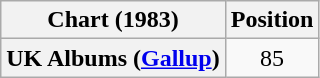<table class="wikitable plainrowheaders" style="text-align:center">
<tr>
<th scope="col">Chart (1983)</th>
<th scope="col">Position</th>
</tr>
<tr>
<th scope="row">UK Albums (<a href='#'>Gallup</a>)</th>
<td>85</td>
</tr>
</table>
